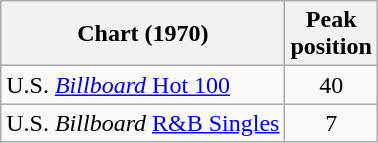<table class="wikitable">
<tr>
<th>Chart (1970)</th>
<th>Peak<br>position</th>
</tr>
<tr>
<td>U.S. <a href='#'><em>Billboard</em> Hot 100</a></td>
<td align="center">40</td>
</tr>
<tr>
<td>U.S. <em>Billboard</em> <a href='#'>R&B Singles</a></td>
<td align="center">7</td>
</tr>
</table>
